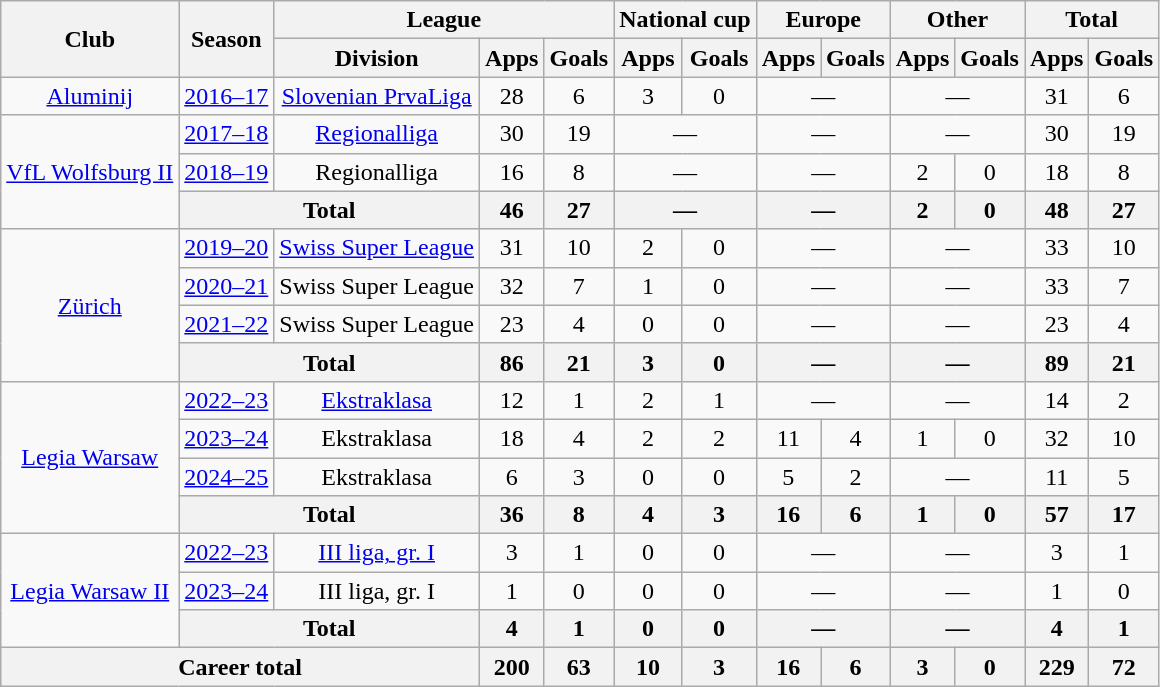<table class="wikitable" style="text-align:center">
<tr>
<th rowspan="2">Club</th>
<th rowspan="2">Season</th>
<th colspan="3">League</th>
<th colspan="2">National cup</th>
<th colspan="2">Europe</th>
<th colspan="2">Other</th>
<th colspan="2">Total</th>
</tr>
<tr>
<th>Division</th>
<th>Apps</th>
<th>Goals</th>
<th>Apps</th>
<th>Goals</th>
<th>Apps</th>
<th>Goals</th>
<th>Apps</th>
<th>Goals</th>
<th>Apps</th>
<th>Goals</th>
</tr>
<tr>
<td><a href='#'>Aluminij</a></td>
<td><a href='#'>2016–17</a></td>
<td><a href='#'>Slovenian PrvaLiga</a></td>
<td>28</td>
<td>6</td>
<td>3</td>
<td>0</td>
<td colspan="2">—</td>
<td colspan="2">—</td>
<td>31</td>
<td>6</td>
</tr>
<tr>
<td rowspan="3"><a href='#'>VfL Wolfsburg II</a></td>
<td><a href='#'>2017–18</a></td>
<td><a href='#'>Regionalliga</a></td>
<td>30</td>
<td>19</td>
<td colspan="2">—</td>
<td colspan="2">—</td>
<td colspan="2">—</td>
<td>30</td>
<td>19</td>
</tr>
<tr>
<td><a href='#'>2018–19</a></td>
<td>Regionalliga</td>
<td>16</td>
<td>8</td>
<td colspan="2">—</td>
<td colspan="2">—</td>
<td>2</td>
<td>0</td>
<td>18</td>
<td>8</td>
</tr>
<tr>
<th colspan="2">Total</th>
<th>46</th>
<th>27</th>
<th colspan="2">—</th>
<th colspan="2">—</th>
<th>2</th>
<th>0</th>
<th>48</th>
<th>27</th>
</tr>
<tr>
<td rowspan="4"><a href='#'>Zürich</a></td>
<td><a href='#'>2019–20</a></td>
<td><a href='#'>Swiss Super League</a></td>
<td>31</td>
<td>10</td>
<td>2</td>
<td>0</td>
<td colspan="2">—</td>
<td colspan="2">—</td>
<td>33</td>
<td>10</td>
</tr>
<tr>
<td><a href='#'>2020–21</a></td>
<td>Swiss Super League</td>
<td>32</td>
<td>7</td>
<td>1</td>
<td>0</td>
<td colspan="2">—</td>
<td colspan="2">—</td>
<td>33</td>
<td>7</td>
</tr>
<tr>
<td><a href='#'>2021–22</a></td>
<td>Swiss Super League</td>
<td>23</td>
<td>4</td>
<td>0</td>
<td>0</td>
<td colspan="2">—</td>
<td colspan="2">—</td>
<td>23</td>
<td>4</td>
</tr>
<tr>
<th colspan="2">Total</th>
<th>86</th>
<th>21</th>
<th>3</th>
<th>0</th>
<th colspan="2">—</th>
<th colspan="2">—</th>
<th>89</th>
<th>21</th>
</tr>
<tr>
<td rowspan="4"><a href='#'>Legia Warsaw</a></td>
<td><a href='#'>2022–23</a></td>
<td><a href='#'>Ekstraklasa</a></td>
<td>12</td>
<td>1</td>
<td>2</td>
<td>1</td>
<td colspan="2">—</td>
<td colspan="2">—</td>
<td>14</td>
<td>2</td>
</tr>
<tr>
<td><a href='#'>2023–24</a></td>
<td>Ekstraklasa</td>
<td>18</td>
<td>4</td>
<td>2</td>
<td>2</td>
<td>11</td>
<td>4</td>
<td>1</td>
<td>0</td>
<td>32</td>
<td>10</td>
</tr>
<tr>
<td><a href='#'>2024–25</a></td>
<td>Ekstraklasa</td>
<td>6</td>
<td>3</td>
<td>0</td>
<td>0</td>
<td>5</td>
<td>2</td>
<td colspan="2">—</td>
<td>11</td>
<td>5</td>
</tr>
<tr>
<th colspan="2">Total</th>
<th>36</th>
<th>8</th>
<th>4</th>
<th>3</th>
<th>16</th>
<th>6</th>
<th>1</th>
<th>0</th>
<th>57</th>
<th>17</th>
</tr>
<tr>
<td rowspan="3"><a href='#'>Legia Warsaw II</a></td>
<td><a href='#'>2022–23</a></td>
<td><a href='#'>III liga, gr. I</a></td>
<td>3</td>
<td>1</td>
<td>0</td>
<td>0</td>
<td colspan="2">—</td>
<td colspan="2">—</td>
<td>3</td>
<td>1</td>
</tr>
<tr>
<td><a href='#'>2023–24</a></td>
<td>III liga, gr. I</td>
<td>1</td>
<td>0</td>
<td>0</td>
<td>0</td>
<td colspan="2">—</td>
<td colspan="2">—</td>
<td>1</td>
<td>0</td>
</tr>
<tr>
<th colspan="2">Total</th>
<th>4</th>
<th>1</th>
<th>0</th>
<th>0</th>
<th colspan="2">—</th>
<th colspan="2">—</th>
<th>4</th>
<th>1</th>
</tr>
<tr>
<th colspan="3">Career total</th>
<th>200</th>
<th>63</th>
<th>10</th>
<th>3</th>
<th>16</th>
<th>6</th>
<th>3</th>
<th>0</th>
<th>229</th>
<th>72</th>
</tr>
</table>
